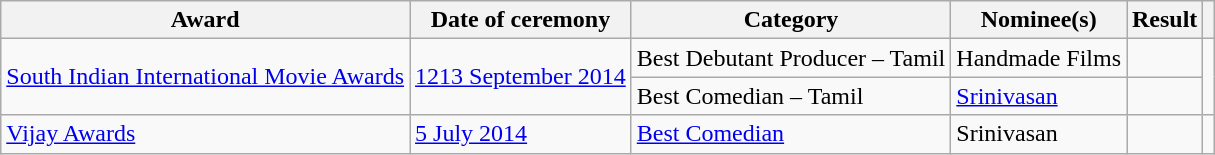<table class="wikitable plainrowheaders unsortable">
<tr>
<th scope="col">Award</th>
<th scope="col">Date of ceremony</th>
<th scope="col">Category</th>
<th scope="col">Nominee(s)</th>
<th scope="col">Result</th>
<th scope="col" class="unsortable"></th>
</tr>
<tr>
<td rowspan="2"><a href='#'>South Indian International Movie Awards</a></td>
<td rowspan="2"><a href='#'>1213 September 2014</a></td>
<td>Best Debutant Producer – Tamil</td>
<td>Handmade Films</td>
<td></td>
<td rowspan="2" style="text-align:center;"><br></td>
</tr>
<tr>
<td>Best Comedian – Tamil</td>
<td><a href='#'>Srinivasan</a></td>
<td></td>
</tr>
<tr>
<td scope="row"><a href='#'>Vijay Awards</a></td>
<td><a href='#'>5 July 2014</a></td>
<td><a href='#'>Best Comedian</a></td>
<td>Srinivasan</td>
<td></td>
<td style="text-align:center;"><br></td>
</tr>
</table>
